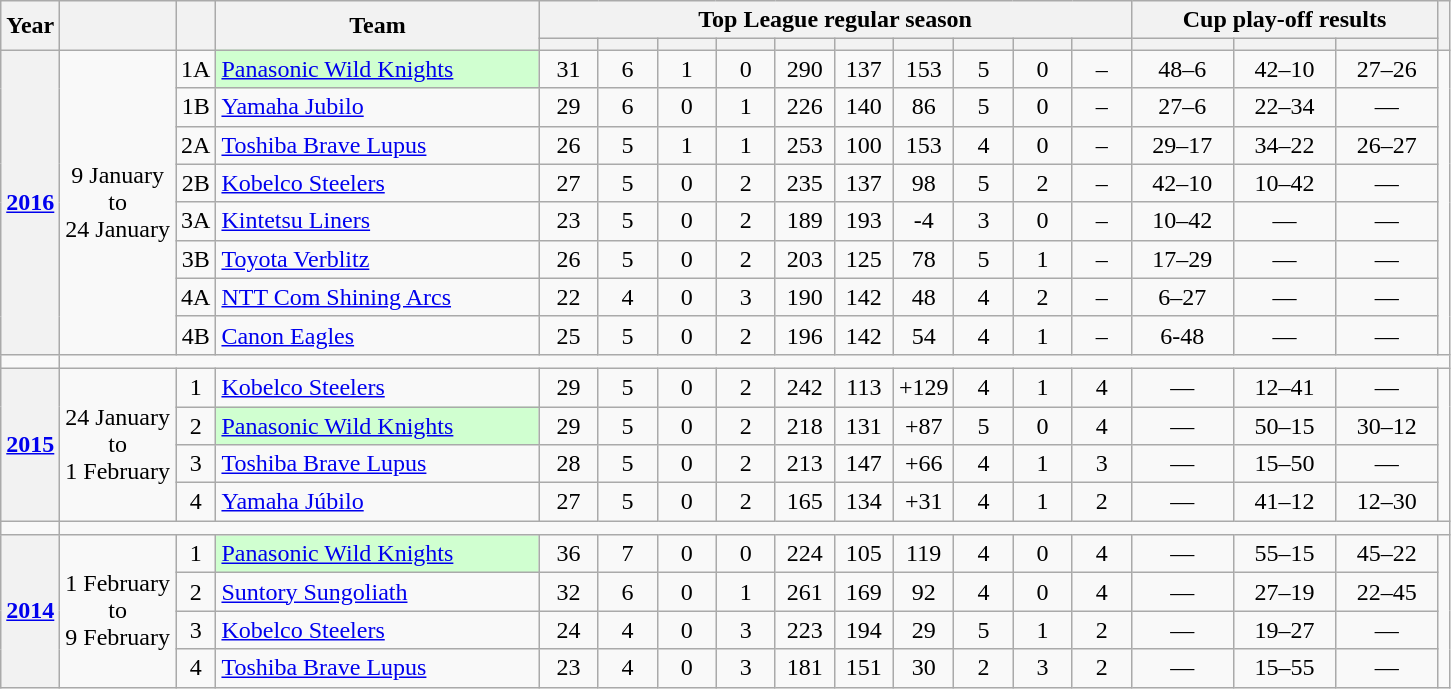<table class="wikitable" style="text-align:center">
<tr>
<th rowspan=2 style="padding:1px;">Year</th>
<th rowspan=2 style="padding:2px;"></th>
<th rowspan=2></th>
<th rowspan=2 style="width:13em;">Team</th>
<th colspan=10>Top League regular season</th>
<th colspan=3>Cup play-off results</th>
<th rowspan=2 style="padding:1px;"></th>
</tr>
<tr>
<th style="width:2em"></th>
<th style="width:2em"></th>
<th style="width:2em"></th>
<th style="width:2em"></th>
<th style="width:2em"></th>
<th style="width:2em"></th>
<th style="width:2em"></th>
<th style="width:2em"></th>
<th style="width:2em"></th>
<th style="width:2em"></th>
<th style="width:3.8em"></th>
<th style="width:3.8em"></th>
<th style="width:3.8em"></th>
</tr>
<tr>
<th scope="row" rowspan=8><a href='#'>2016</a></th>
<td rowspan=8>9 January<br>to<br>24 January<br></td>
<td>1A</td>
<td bgcolor="#d0ffd0" style="text-align:left;"><a href='#'>Panasonic Wild Knights</a> </td>
<td>31</td>
<td>6</td>
<td>1</td>
<td>0</td>
<td>290</td>
<td>137</td>
<td>153</td>
<td>5</td>
<td>0</td>
<td>–</td>
<td>48–6</td>
<td>42–10</td>
<td>27–26</td>
<td rowspan=8></td>
</tr>
<tr>
<td>1B</td>
<td style="text-align:left;"><a href='#'>Yamaha Jubilo</a></td>
<td>29</td>
<td>6</td>
<td>0</td>
<td>1</td>
<td>226</td>
<td>140</td>
<td>86</td>
<td>5</td>
<td>0</td>
<td>–</td>
<td>27–6</td>
<td>22–34</td>
<td>—</td>
</tr>
<tr>
<td>2A</td>
<td style="text-align:left;"><a href='#'>Toshiba Brave Lupus</a></td>
<td>26</td>
<td>5</td>
<td>1</td>
<td>1</td>
<td>253</td>
<td>100</td>
<td>153</td>
<td>4</td>
<td>0</td>
<td>–</td>
<td>29–17</td>
<td>34–22</td>
<td>26–27</td>
</tr>
<tr>
<td>2B</td>
<td style="text-align:left;"><a href='#'>Kobelco Steelers</a></td>
<td>27</td>
<td>5</td>
<td>0</td>
<td>2</td>
<td>235</td>
<td>137</td>
<td>98</td>
<td>5</td>
<td>2</td>
<td>–</td>
<td>42–10</td>
<td>10–42</td>
<td>—</td>
</tr>
<tr>
<td>3A</td>
<td style="text-align:left;"><a href='#'>Kintetsu Liners</a></td>
<td>23</td>
<td>5</td>
<td>0</td>
<td>2</td>
<td>189</td>
<td>193</td>
<td>-4</td>
<td>3</td>
<td>0</td>
<td>–</td>
<td>10–42</td>
<td>—</td>
<td>—</td>
</tr>
<tr>
<td>3B</td>
<td style="text-align:left;"><a href='#'>Toyota Verblitz</a></td>
<td>26</td>
<td>5</td>
<td>0</td>
<td>2</td>
<td>203</td>
<td>125</td>
<td>78</td>
<td>5</td>
<td>1</td>
<td>–</td>
<td>17–29</td>
<td>—</td>
<td>—</td>
</tr>
<tr>
<td>4A</td>
<td style="text-align:left;"><a href='#'>NTT Com Shining Arcs</a></td>
<td>22</td>
<td>4</td>
<td>0</td>
<td>3</td>
<td>190</td>
<td>142</td>
<td>48</td>
<td>4</td>
<td>2</td>
<td>–</td>
<td>6–27</td>
<td>—</td>
<td>—</td>
</tr>
<tr>
<td>4B</td>
<td style="text-align:left;"><a href='#'>Canon Eagles</a></td>
<td>25</td>
<td>5</td>
<td>0</td>
<td>2</td>
<td>196</td>
<td>142</td>
<td>54</td>
<td>4</td>
<td>1</td>
<td>–</td>
<td>6-48</td>
<td>—</td>
<td>—</td>
</tr>
<tr>
<td style="height:2px"></td>
</tr>
<tr>
<th scope="row" rowspan=4><a href='#'>2015</a></th>
<td rowspan=4>24 January<br>to<br>1 February<br></td>
<td>1</td>
<td align=left><a href='#'>Kobelco Steelers</a></td>
<td>29</td>
<td>5</td>
<td>0</td>
<td>2</td>
<td>242</td>
<td>113</td>
<td>+129</td>
<td>4</td>
<td>1</td>
<td>4</td>
<td>—</td>
<td>12–41</td>
<td>—</td>
<td rowspan=4></td>
</tr>
<tr>
<td>2</td>
<td bgcolor="#d0ffd0" align=left><a href='#'>Panasonic Wild Knights</a></td>
<td>29</td>
<td>5</td>
<td>0</td>
<td>2</td>
<td>218</td>
<td>131</td>
<td>+87</td>
<td>5</td>
<td>0</td>
<td>4</td>
<td>—</td>
<td>50–15</td>
<td>30–12</td>
</tr>
<tr>
<td>3</td>
<td align=left><a href='#'>Toshiba Brave Lupus</a></td>
<td>28</td>
<td>5</td>
<td>0</td>
<td>2</td>
<td>213</td>
<td>147</td>
<td>+66</td>
<td>4</td>
<td>1</td>
<td>3</td>
<td>—</td>
<td>15–50</td>
<td>—</td>
</tr>
<tr>
<td>4</td>
<td align=left><a href='#'>Yamaha Júbilo</a></td>
<td>27</td>
<td>5</td>
<td>0</td>
<td>2</td>
<td>165</td>
<td>134</td>
<td>+31</td>
<td>4</td>
<td>1</td>
<td>2</td>
<td>—</td>
<td>41–12</td>
<td>12–30</td>
</tr>
<tr>
<td style="height:2px"></td>
</tr>
<tr>
<th scope="row" rowspan=4><a href='#'>2014</a></th>
<td rowspan=4>1 February<br>to<br>9 February<br></td>
<td>1</td>
<td bgcolor="#d0ffd0" style="text-align:left;"><a href='#'>Panasonic Wild Knights</a></td>
<td>36</td>
<td>7</td>
<td>0</td>
<td>0</td>
<td>224</td>
<td>105</td>
<td>119</td>
<td>4</td>
<td>0</td>
<td>4</td>
<td>—</td>
<td>55–15</td>
<td>45–22</td>
<td rowspan=4></td>
</tr>
<tr>
<td>2</td>
<td align=left><a href='#'>Suntory Sungoliath</a></td>
<td>32</td>
<td>6</td>
<td>0</td>
<td>1</td>
<td>261</td>
<td>169</td>
<td>92</td>
<td>4</td>
<td>0</td>
<td>4</td>
<td>—</td>
<td>27–19</td>
<td>22–45</td>
</tr>
<tr>
<td>3</td>
<td align=left><a href='#'>Kobelco Steelers</a></td>
<td>24</td>
<td>4</td>
<td>0</td>
<td>3</td>
<td>223</td>
<td>194</td>
<td>29</td>
<td>5</td>
<td>1</td>
<td>2</td>
<td>—</td>
<td>19–27</td>
<td>—</td>
</tr>
<tr>
<td>4</td>
<td align=left><a href='#'>Toshiba Brave Lupus</a></td>
<td>23</td>
<td>4</td>
<td>0</td>
<td>3</td>
<td>181</td>
<td>151</td>
<td>30</td>
<td>2</td>
<td>3</td>
<td>2</td>
<td>—</td>
<td>15–55</td>
<td>—</td>
</tr>
</table>
